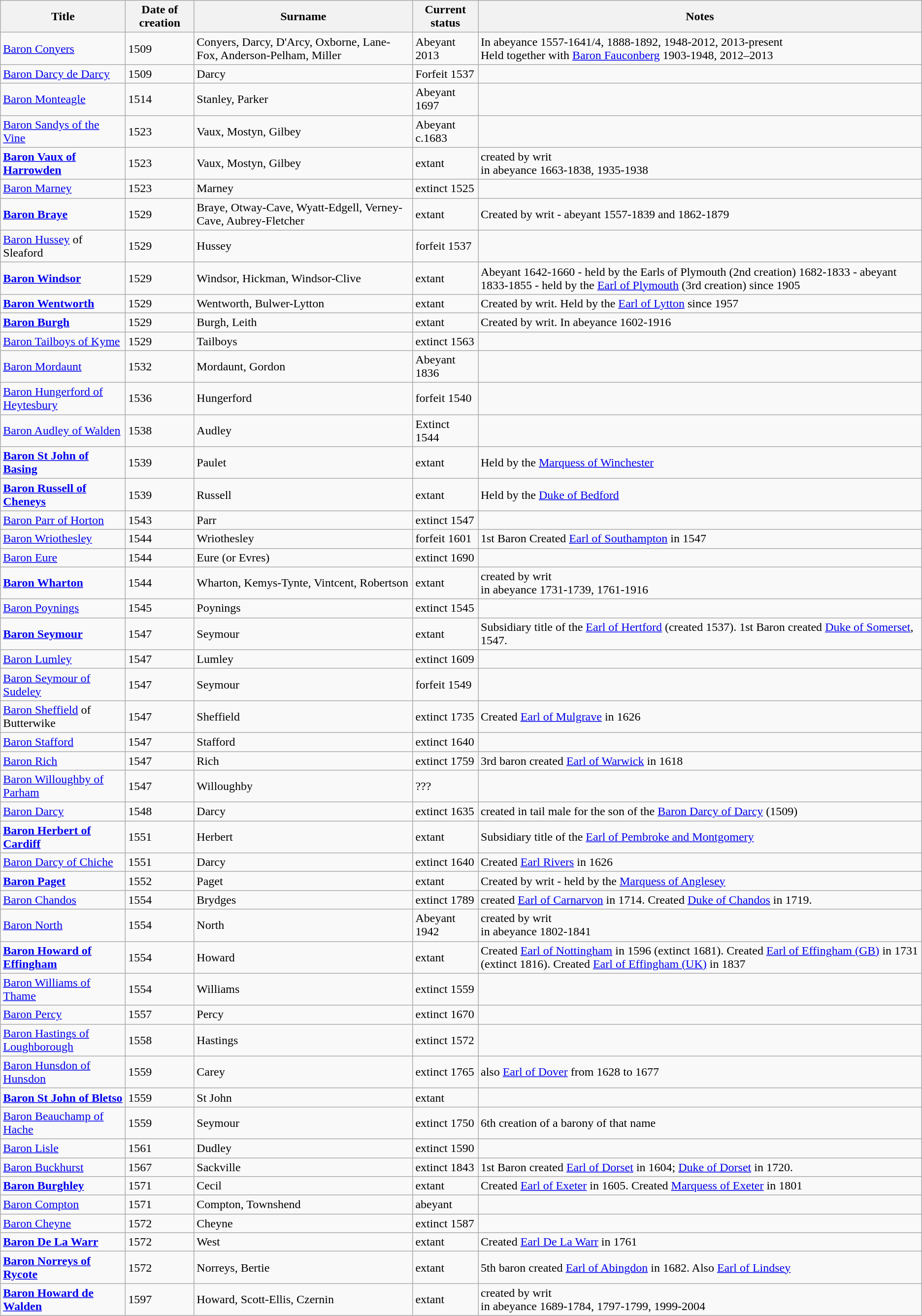<table class="wikitable sortable">
<tr>
<th>Title</th>
<th>Date of creation</th>
<th>Surname</th>
<th>Current status</th>
<th>Notes</th>
</tr>
<tr>
<td><a href='#'>Baron Conyers</a></td>
<td>1509</td>
<td>Conyers, Darcy, D'Arcy, Oxborne, Lane-Fox, Anderson-Pelham, Miller</td>
<td>Abeyant 2013</td>
<td>In abeyance 1557-1641/4, 1888-1892, 1948-2012, 2013-present <br>Held together with <a href='#'>Baron Fauconberg</a> 1903-1948, 2012–2013</td>
</tr>
<tr>
<td><a href='#'>Baron Darcy de Darcy</a></td>
<td>1509</td>
<td>Darcy</td>
<td>Forfeit 1537</td>
<td></td>
</tr>
<tr>
<td><a href='#'>Baron Monteagle</a></td>
<td>1514</td>
<td>Stanley, Parker</td>
<td>Abeyant 1697</td>
<td></td>
</tr>
<tr>
<td><a href='#'>Baron Sandys of the Vine</a></td>
<td>1523</td>
<td>Vaux, Mostyn, Gilbey</td>
<td>Abeyant c.1683</td>
<td></td>
</tr>
<tr>
<td><strong><a href='#'>Baron Vaux of Harrowden</a></strong></td>
<td>1523</td>
<td>Vaux, Mostyn, Gilbey</td>
<td>extant</td>
<td>created by writ<br>in abeyance 1663-1838, 1935-1938</td>
</tr>
<tr>
<td><a href='#'>Baron Marney</a></td>
<td>1523</td>
<td>Marney</td>
<td>extinct 1525</td>
<td></td>
</tr>
<tr>
<td><strong><a href='#'>Baron Braye</a></strong></td>
<td>1529</td>
<td>Braye, Otway-Cave, Wyatt-Edgell, Verney-Cave, Aubrey-Fletcher</td>
<td>extant</td>
<td>Created by writ - abeyant 1557-1839 and 1862-1879</td>
</tr>
<tr>
<td><a href='#'>Baron Hussey</a> of Sleaford</td>
<td>1529</td>
<td>Hussey</td>
<td>forfeit 1537</td>
<td></td>
</tr>
<tr>
<td><strong><a href='#'>Baron Windsor</a></strong></td>
<td>1529</td>
<td>Windsor, Hickman, Windsor-Clive</td>
<td>extant</td>
<td>Abeyant 1642-1660 - held by the Earls of Plymouth (2nd creation) 1682-1833 - abeyant 1833-1855 - held by the <a href='#'>Earl of Plymouth</a> (3rd creation) since 1905</td>
</tr>
<tr>
<td><strong><a href='#'>Baron Wentworth</a></strong></td>
<td>1529</td>
<td>Wentworth, Bulwer-Lytton</td>
<td>extant</td>
<td>Created by writ. Held by the <a href='#'>Earl of Lytton</a> since 1957</td>
</tr>
<tr>
<td><strong><a href='#'>Baron Burgh</a></strong></td>
<td>1529</td>
<td>Burgh, Leith</td>
<td>extant</td>
<td>Created by writ. In abeyance 1602-1916</td>
</tr>
<tr>
<td><a href='#'>Baron Tailboys of Kyme</a></td>
<td>1529</td>
<td>Tailboys</td>
<td>extinct 1563</td>
<td></td>
</tr>
<tr>
<td><a href='#'>Baron Mordaunt</a></td>
<td>1532</td>
<td>Mordaunt, Gordon</td>
<td>Abeyant 1836</td>
<td> </td>
</tr>
<tr>
<td><a href='#'>Baron Hungerford of Heytesbury</a></td>
<td>1536</td>
<td>Hungerford</td>
<td>forfeit 1540</td>
<td></td>
</tr>
<tr>
<td><a href='#'>Baron Audley of Walden</a></td>
<td>1538</td>
<td>Audley</td>
<td>Extinct 1544</td>
<td></td>
</tr>
<tr>
<td><strong><a href='#'>Baron St John of Basing</a></strong></td>
<td>1539</td>
<td>Paulet</td>
<td>extant</td>
<td>Held by the <a href='#'>Marquess of Winchester</a></td>
</tr>
<tr>
<td><strong><a href='#'>Baron Russell of Cheneys</a></strong></td>
<td>1539</td>
<td>Russell</td>
<td>extant</td>
<td>Held by the <a href='#'>Duke of Bedford</a></td>
</tr>
<tr>
<td><a href='#'>Baron Parr of Horton</a></td>
<td>1543</td>
<td>Parr</td>
<td>extinct 1547</td>
<td></td>
</tr>
<tr>
<td><a href='#'>Baron Wriothesley</a></td>
<td>1544</td>
<td>Wriothesley</td>
<td>forfeit 1601</td>
<td>1st Baron Created <a href='#'>Earl of Southampton</a> in 1547</td>
</tr>
<tr>
<td><a href='#'>Baron Eure</a></td>
<td>1544</td>
<td>Eure (or Evres)</td>
<td>extinct 1690</td>
<td></td>
</tr>
<tr>
<td><strong><a href='#'>Baron Wharton</a></strong></td>
<td>1544</td>
<td>Wharton, Kemys-Tynte, Vintcent, Robertson</td>
<td>extant</td>
<td>created by writ<br>in abeyance 1731-1739, 1761-1916</td>
</tr>
<tr>
<td><a href='#'>Baron Poynings</a></td>
<td>1545</td>
<td>Poynings</td>
<td>extinct 1545</td>
<td></td>
</tr>
<tr>
<td><strong><a href='#'>Baron Seymour</a></strong></td>
<td>1547</td>
<td>Seymour</td>
<td>extant</td>
<td>Subsidiary title of the <a href='#'>Earl of Hertford</a> (created 1537). 1st Baron created <a href='#'>Duke of Somerset</a>, 1547.</td>
</tr>
<tr>
<td><a href='#'>Baron Lumley</a></td>
<td>1547</td>
<td>Lumley</td>
<td>extinct 1609</td>
<td></td>
</tr>
<tr>
<td><a href='#'>Baron Seymour of Sudeley</a></td>
<td>1547</td>
<td>Seymour</td>
<td>forfeit 1549</td>
<td></td>
</tr>
<tr>
<td><a href='#'>Baron Sheffield</a> of Butterwike</td>
<td>1547</td>
<td>Sheffield</td>
<td>extinct 1735</td>
<td>Created <a href='#'>Earl of Mulgrave</a> in 1626</td>
</tr>
<tr>
<td><a href='#'>Baron Stafford</a></td>
<td>1547</td>
<td>Stafford</td>
<td>extinct 1640</td>
<td></td>
</tr>
<tr>
<td><a href='#'>Baron Rich</a></td>
<td>1547</td>
<td>Rich</td>
<td>extinct 1759</td>
<td>3rd baron created <a href='#'>Earl of Warwick</a> in 1618</td>
</tr>
<tr>
<td><a href='#'>Baron Willoughby of Parham</a></td>
<td>1547</td>
<td>Willoughby</td>
<td>???</td>
<td></td>
</tr>
<tr>
<td><a href='#'>Baron Darcy</a></td>
<td>1548</td>
<td>Darcy</td>
<td>extinct 1635</td>
<td>created in tail male for the son of the <a href='#'>Baron Darcy of Darcy</a> (1509)</td>
</tr>
<tr>
<td><strong><a href='#'>Baron Herbert of Cardiff</a></strong></td>
<td>1551</td>
<td>Herbert</td>
<td>extant</td>
<td>Subsidiary title of the <a href='#'>Earl of Pembroke and Montgomery</a></td>
</tr>
<tr>
<td><a href='#'>Baron Darcy of Chiche</a></td>
<td>1551</td>
<td>Darcy</td>
<td>extinct 1640</td>
<td>Created <a href='#'>Earl Rivers</a> in 1626</td>
</tr>
<tr>
<td><strong><a href='#'>Baron Paget</a></strong></td>
<td>1552</td>
<td>Paget</td>
<td>extant</td>
<td>Created by writ - held by the <a href='#'>Marquess of Anglesey</a></td>
</tr>
<tr>
<td><a href='#'>Baron Chandos</a></td>
<td>1554</td>
<td>Brydges</td>
<td>extinct 1789</td>
<td>created <a href='#'>Earl of Carnarvon</a> in 1714.  Created <a href='#'>Duke of Chandos</a> in 1719.</td>
</tr>
<tr>
<td><a href='#'>Baron North</a></td>
<td>1554</td>
<td>North</td>
<td>Abeyant 1942</td>
<td>created by writ<br>in abeyance 1802-1841</td>
</tr>
<tr>
<td><strong><a href='#'>Baron Howard of Effingham</a></strong></td>
<td>1554</td>
<td>Howard</td>
<td>extant</td>
<td>Created <a href='#'>Earl of Nottingham</a> in 1596 (extinct 1681).  Created <a href='#'>Earl of Effingham (GB)</a> in 1731 (extinct 1816).  Created <a href='#'>Earl of Effingham (UK)</a> in 1837</td>
</tr>
<tr>
<td><a href='#'>Baron Williams of Thame</a></td>
<td>1554</td>
<td>Williams</td>
<td>extinct 1559</td>
<td></td>
</tr>
<tr>
<td><a href='#'>Baron Percy</a></td>
<td>1557</td>
<td>Percy</td>
<td>extinct 1670</td>
<td></td>
</tr>
<tr>
<td><a href='#'>Baron Hastings of Loughborough</a></td>
<td>1558</td>
<td>Hastings</td>
<td>extinct 1572</td>
<td></td>
</tr>
<tr>
<td><a href='#'>Baron Hunsdon of Hunsdon</a></td>
<td>1559</td>
<td>Carey</td>
<td>extinct 1765</td>
<td>also <a href='#'>Earl of Dover</a> from 1628 to 1677</td>
</tr>
<tr>
<td><strong><a href='#'>Baron St John of Bletso</a></strong></td>
<td>1559</td>
<td>St John</td>
<td>extant</td>
<td></td>
</tr>
<tr>
<td><a href='#'>Baron Beauchamp of Hache</a></td>
<td>1559</td>
<td>Seymour</td>
<td>extinct 1750</td>
<td>6th creation of a barony of that name</td>
</tr>
<tr>
<td><a href='#'>Baron Lisle</a></td>
<td>1561</td>
<td>Dudley</td>
<td>extinct 1590</td>
<td></td>
</tr>
<tr>
<td><a href='#'>Baron Buckhurst</a></td>
<td>1567</td>
<td>Sackville</td>
<td>extinct 1843</td>
<td>1st Baron created <a href='#'>Earl of Dorset</a> in 1604; <a href='#'>Duke of Dorset</a> in 1720.</td>
</tr>
<tr>
<td><strong><a href='#'>Baron Burghley</a></strong></td>
<td>1571</td>
<td>Cecil</td>
<td>extant</td>
<td>Created <a href='#'>Earl of Exeter</a> in 1605.  Created <a href='#'>Marquess of Exeter</a> in 1801</td>
</tr>
<tr>
<td><a href='#'>Baron Compton</a></td>
<td>1571</td>
<td>Compton, Townshend</td>
<td>abeyant</td>
<td></td>
</tr>
<tr>
<td><a href='#'>Baron Cheyne</a></td>
<td>1572</td>
<td>Cheyne</td>
<td>extinct 1587</td>
<td> </td>
</tr>
<tr>
<td><strong><a href='#'>Baron De La Warr</a></strong></td>
<td>1572</td>
<td>West</td>
<td>extant</td>
<td>Created <a href='#'>Earl De La Warr</a> in 1761</td>
</tr>
<tr>
<td><strong><a href='#'>Baron Norreys of Rycote</a></strong></td>
<td>1572</td>
<td>Norreys, Bertie</td>
<td>extant</td>
<td>5th baron created <a href='#'>Earl of Abingdon</a> in 1682.  Also <a href='#'>Earl of Lindsey</a></td>
</tr>
<tr>
<td><strong><a href='#'>Baron Howard de Walden</a></strong></td>
<td>1597</td>
<td>Howard, Scott-Ellis, Czernin</td>
<td>extant</td>
<td>created by writ<br>in abeyance 1689-1784, 1797-1799, 1999-2004</td>
</tr>
</table>
